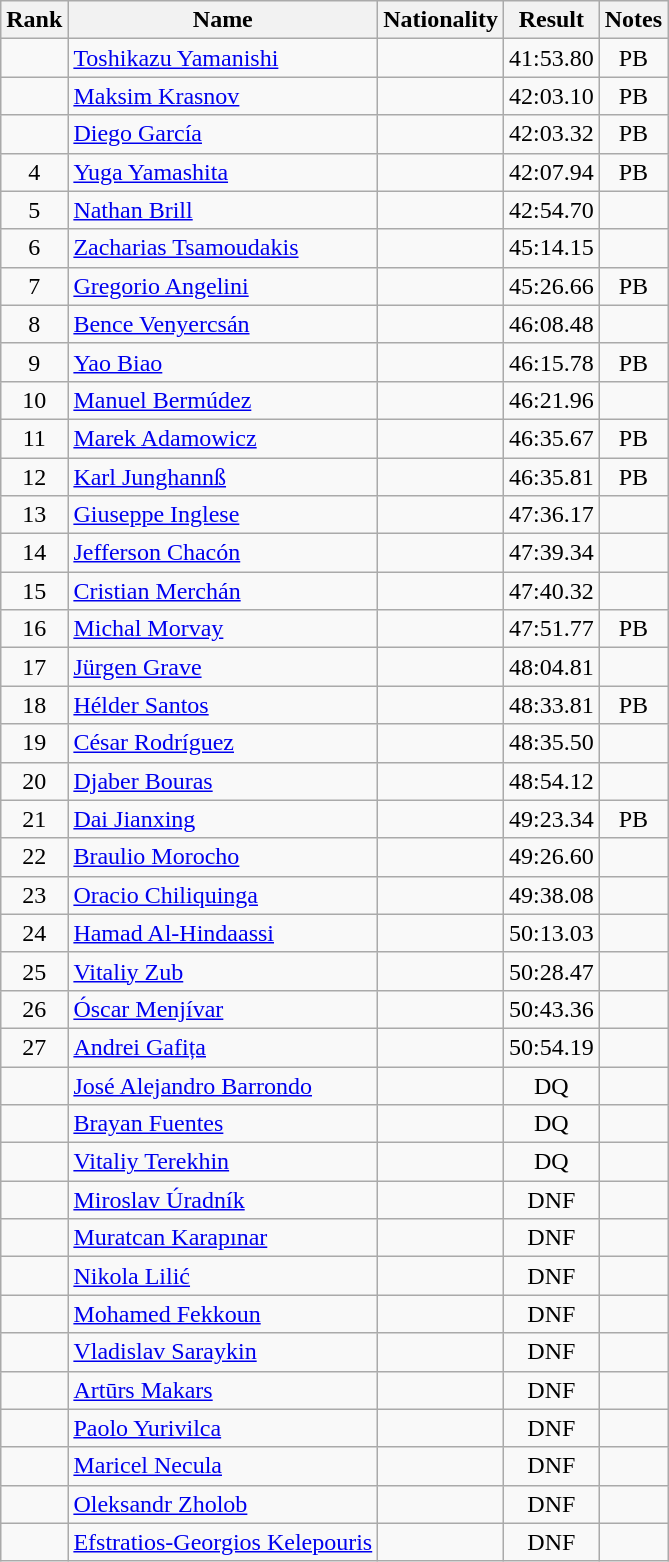<table class="wikitable sortable" style="text-align:center">
<tr>
<th>Rank</th>
<th>Name</th>
<th>Nationality</th>
<th>Result</th>
<th>Notes</th>
</tr>
<tr>
<td></td>
<td align=left><a href='#'>Toshikazu Yamanishi</a></td>
<td align=left></td>
<td>41:53.80</td>
<td>PB</td>
</tr>
<tr>
<td></td>
<td align=left><a href='#'>Maksim Krasnov</a></td>
<td align=left></td>
<td>42:03.10</td>
<td>PB</td>
</tr>
<tr>
<td></td>
<td align=left><a href='#'>Diego García</a></td>
<td align=left></td>
<td>42:03.32</td>
<td>PB</td>
</tr>
<tr>
<td>4</td>
<td align=left><a href='#'>Yuga Yamashita</a></td>
<td align=left></td>
<td>42:07.94</td>
<td>PB</td>
</tr>
<tr>
<td>5</td>
<td align=left><a href='#'>Nathan Brill</a></td>
<td align=left></td>
<td>42:54.70</td>
<td></td>
</tr>
<tr>
<td>6</td>
<td align=left><a href='#'>Zacharias Tsamoudakis</a></td>
<td align=left></td>
<td>45:14.15</td>
<td></td>
</tr>
<tr>
<td>7</td>
<td align=left><a href='#'>Gregorio Angelini</a></td>
<td align=left></td>
<td>45:26.66</td>
<td>PB</td>
</tr>
<tr>
<td>8</td>
<td align=left><a href='#'>Bence Venyercsán</a></td>
<td align=left></td>
<td>46:08.48</td>
<td></td>
</tr>
<tr>
<td>9</td>
<td align=left><a href='#'>Yao Biao</a></td>
<td align=left></td>
<td>46:15.78</td>
<td>PB</td>
</tr>
<tr>
<td>10</td>
<td align=left><a href='#'>Manuel Bermúdez</a></td>
<td align=left></td>
<td>46:21.96</td>
<td></td>
</tr>
<tr>
<td>11</td>
<td align=left><a href='#'>Marek Adamowicz</a></td>
<td align=left></td>
<td>46:35.67</td>
<td>PB</td>
</tr>
<tr>
<td>12</td>
<td align=left><a href='#'>Karl Junghannß</a></td>
<td align=left></td>
<td>46:35.81</td>
<td>PB</td>
</tr>
<tr>
<td>13</td>
<td align=left><a href='#'>Giuseppe Inglese</a></td>
<td align=left></td>
<td>47:36.17</td>
<td></td>
</tr>
<tr>
<td>14</td>
<td align=left><a href='#'>Jefferson Chacón</a></td>
<td align=left></td>
<td>47:39.34</td>
<td></td>
</tr>
<tr>
<td>15</td>
<td align=left><a href='#'>Cristian Merchán</a></td>
<td align=left></td>
<td>47:40.32</td>
<td></td>
</tr>
<tr>
<td>16</td>
<td align=left><a href='#'>Michal Morvay</a></td>
<td align=left></td>
<td>47:51.77</td>
<td>PB</td>
</tr>
<tr>
<td>17</td>
<td align=left><a href='#'>Jürgen Grave</a></td>
<td align=left></td>
<td>48:04.81</td>
<td></td>
</tr>
<tr>
<td>18</td>
<td align=left><a href='#'>Hélder Santos</a></td>
<td align=left></td>
<td>48:33.81</td>
<td>PB</td>
</tr>
<tr>
<td>19</td>
<td align=left><a href='#'>César Rodríguez</a></td>
<td align=left></td>
<td>48:35.50</td>
<td></td>
</tr>
<tr>
<td>20</td>
<td align=left><a href='#'>Djaber Bouras</a></td>
<td align=left></td>
<td>48:54.12</td>
<td></td>
</tr>
<tr>
<td>21</td>
<td align=left><a href='#'>Dai Jianxing</a></td>
<td align=left></td>
<td>49:23.34</td>
<td>PB</td>
</tr>
<tr>
<td>22</td>
<td align=left><a href='#'>Braulio Morocho</a></td>
<td align=left></td>
<td>49:26.60</td>
<td></td>
</tr>
<tr>
<td>23</td>
<td align=left><a href='#'>Oracio Chiliquinga</a></td>
<td align=left></td>
<td>49:38.08</td>
<td></td>
</tr>
<tr>
<td>24</td>
<td align=left><a href='#'>Hamad Al-Hindaassi</a></td>
<td align=left></td>
<td>50:13.03</td>
<td></td>
</tr>
<tr>
<td>25</td>
<td align=left><a href='#'>Vitaliy Zub</a></td>
<td align=left></td>
<td>50:28.47</td>
<td></td>
</tr>
<tr>
<td>26</td>
<td align=left><a href='#'>Óscar Menjívar</a></td>
<td align=left></td>
<td>50:43.36</td>
<td></td>
</tr>
<tr>
<td>27</td>
<td align=left><a href='#'>Andrei Gafița</a></td>
<td align=left></td>
<td>50:54.19</td>
<td></td>
</tr>
<tr>
<td></td>
<td align=left><a href='#'>José Alejandro Barrondo</a></td>
<td align=left></td>
<td>DQ</td>
<td></td>
</tr>
<tr>
<td></td>
<td align=left><a href='#'>Brayan Fuentes</a></td>
<td align=left></td>
<td>DQ</td>
<td></td>
</tr>
<tr>
<td></td>
<td align=left><a href='#'>Vitaliy Terekhin</a></td>
<td align=left></td>
<td>DQ</td>
<td></td>
</tr>
<tr>
<td></td>
<td align=left><a href='#'>Miroslav Úradník</a></td>
<td align=left></td>
<td>DNF</td>
<td></td>
</tr>
<tr>
<td></td>
<td align=left><a href='#'>Muratcan Karapınar</a></td>
<td align=left></td>
<td>DNF</td>
<td></td>
</tr>
<tr>
<td></td>
<td align=left><a href='#'>Nikola Lilić</a></td>
<td align=left></td>
<td>DNF</td>
<td></td>
</tr>
<tr>
<td></td>
<td align=left><a href='#'>Mohamed Fekkoun</a></td>
<td align=left></td>
<td>DNF</td>
<td></td>
</tr>
<tr>
<td></td>
<td align=left><a href='#'>Vladislav Saraykin</a></td>
<td align=left></td>
<td>DNF</td>
<td></td>
</tr>
<tr>
<td></td>
<td align=left><a href='#'>Artūrs Makars</a></td>
<td align=left></td>
<td>DNF</td>
<td></td>
</tr>
<tr>
<td></td>
<td align=left><a href='#'>Paolo Yurivilca</a></td>
<td align=left></td>
<td>DNF</td>
<td></td>
</tr>
<tr>
<td></td>
<td align=left><a href='#'>Maricel Necula</a></td>
<td align=left></td>
<td>DNF</td>
<td></td>
</tr>
<tr>
<td></td>
<td align=left><a href='#'>Oleksandr Zholob</a></td>
<td align=left></td>
<td>DNF</td>
<td></td>
</tr>
<tr>
<td></td>
<td align=left><a href='#'>Efstratios-Georgios Kelepouris</a></td>
<td align=left></td>
<td>DNF</td>
<td></td>
</tr>
</table>
